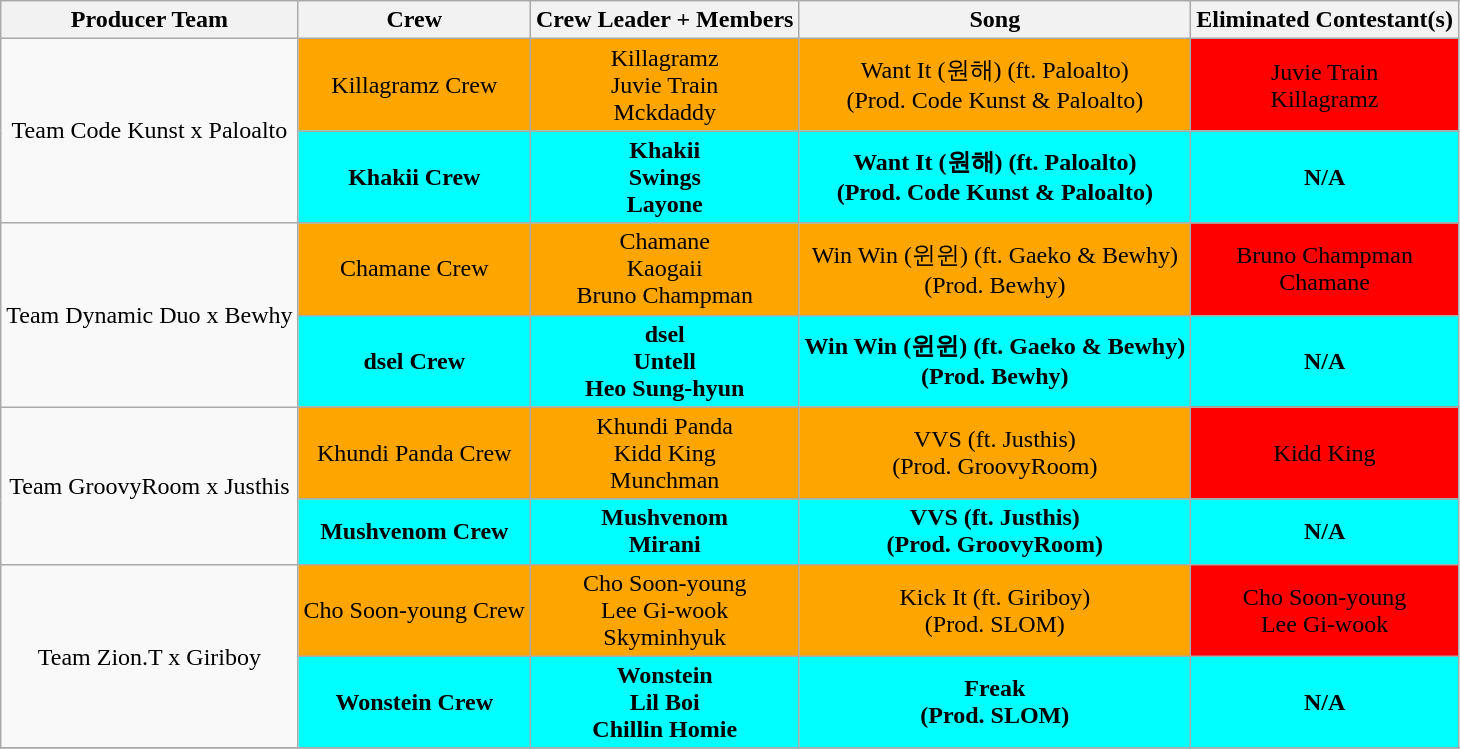<table class="wikitable" style="text-align:center">
<tr>
<th>Producer Team</th>
<th>Crew</th>
<th>Crew Leader + Members</th>
<th>Song</th>
<th>Eliminated Contestant(s)</th>
</tr>
<tr>
<td rowspan="2">Team Code Kunst x Paloalto</td>
<td style="background:orange">Killagramz Crew</td>
<td style="background:orange">Killagramz<br>Juvie Train<br>Mckdaddy</td>
<td style="background:orange">Want It (원해) (ft. Paloalto)<br>(Prod. Code Kunst & Paloalto)</td>
<td style="background:red">Juvie Train<br>Killagramz</td>
</tr>
<tr>
<td style="background:cyan"><strong>Khakii Crew</strong></td>
<td style="background:cyan"><strong>Khakii<br>Swings<br>Layone</strong></td>
<td style="background:cyan"><strong>Want It (원해) (ft. Paloalto)<br>(Prod. Code Kunst & Paloalto)</strong></td>
<td style="background:cyan"><strong>N/A</strong></td>
</tr>
<tr>
<td rowspan="2">Team Dynamic Duo x Bewhy</td>
<td style="background:orange">Chamane Crew</td>
<td style="background:orange">Chamane<br>Kaogaii<br>Bruno Champman</td>
<td style="background:orange">Win Win (윈윈) (ft. Gaeko & Bewhy) <br> (Prod. Bewhy)</td>
<td style="background:red">Bruno Champman<br>Chamane</td>
</tr>
<tr>
<td style="background:cyan"><strong>dsel Crew</strong></td>
<td style="background:cyan"><strong>dsel<br>Untell<br>Heo Sung-hyun</strong></td>
<td style="background:cyan"><strong>Win Win (윈윈) (ft. Gaeko & Bewhy)<br>(Prod. Bewhy)</strong></td>
<td style="background:cyan"><strong>N/A</strong></td>
</tr>
<tr>
<td rowspan="2">Team GroovyRoom x Justhis</td>
<td style="background:orange">Khundi Panda Crew</td>
<td style="background:orange">Khundi Panda<br>Kidd King<br>Munchman</td>
<td style="background:orange">VVS (ft. Justhis)<br>(Prod. GroovyRoom)</td>
<td style="background:red">Kidd King</td>
</tr>
<tr>
<td style="background:cyan"><strong>Mushvenom Crew</strong></td>
<td style="background:cyan"><strong>Mushvenom<br>Mirani</strong></td>
<td style="background:cyan"><strong>VVS (ft. Justhis)<br>(Prod. GroovyRoom)</strong></td>
<td style="background:cyan"><strong>N/A</strong></td>
</tr>
<tr>
<td rowspan="2">Team Zion.T x Giriboy</td>
<td style="background:orange">Cho Soon-young Crew</td>
<td style="background:orange">Cho Soon-young<br>Lee Gi-wook<br>Skyminhyuk</td>
<td style="background:orange">Kick It (ft. Giriboy)<br>(Prod. SLOM) </td>
<td style="background:red">Cho Soon-young <br> Lee Gi-wook</td>
</tr>
<tr>
<td style="background:cyan"><strong>Wonstein Crew</strong></td>
<td style="background:cyan"><strong>Wonstein<br>Lil Boi<br>Chillin Homie</strong></td>
<td style="background:cyan"><strong>Freak<br>(Prod. SLOM)</strong></td>
<td style="background:cyan"><strong>N/A</strong></td>
</tr>
<tr>
</tr>
</table>
